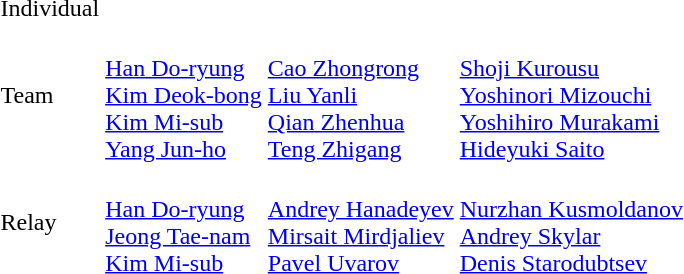<table>
<tr>
<td>Individual<br></td>
<td></td>
<td></td>
<td></td>
</tr>
<tr>
<td>Team<br></td>
<td><br><a href='#'>Han Do-ryung</a><br><a href='#'>Kim Deok-bong</a><br><a href='#'>Kim Mi-sub</a><br><a href='#'>Yang Jun-ho</a></td>
<td><br><a href='#'>Cao Zhongrong</a><br><a href='#'>Liu Yanli</a><br><a href='#'>Qian Zhenhua</a><br><a href='#'>Teng Zhigang</a></td>
<td><br><a href='#'>Shoji Kurousu</a><br><a href='#'>Yoshinori Mizouchi</a><br><a href='#'>Yoshihiro Murakami</a><br><a href='#'>Hideyuki Saito</a></td>
</tr>
<tr>
<td>Relay<br></td>
<td><br><a href='#'>Han Do-ryung</a><br><a href='#'>Jeong Tae-nam</a><br><a href='#'>Kim Mi-sub</a></td>
<td><br><a href='#'>Andrey Hanadeyev</a><br><a href='#'>Mirsait Mirdjaliev</a><br><a href='#'>Pavel Uvarov</a></td>
<td><br><a href='#'>Nurzhan Kusmoldanov</a><br><a href='#'>Andrey Skylar</a><br><a href='#'>Denis Starodubtsev</a></td>
</tr>
</table>
